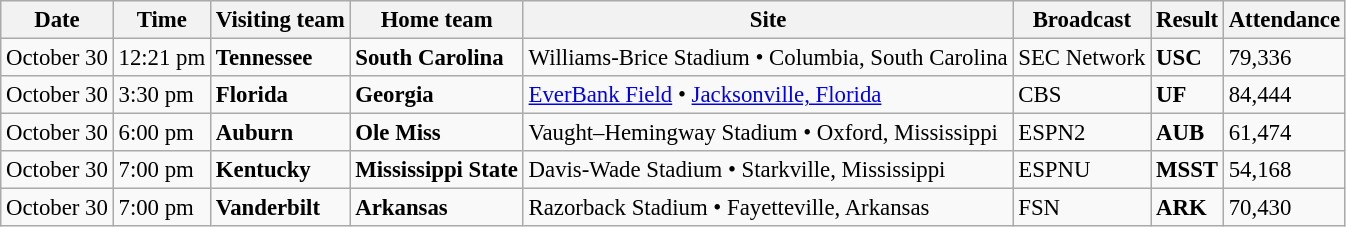<table class="wikitable" style="font-size:95%;">
<tr>
<th>Date</th>
<th>Time</th>
<th>Visiting team</th>
<th>Home team</th>
<th>Site</th>
<th>Broadcast</th>
<th>Result</th>
<th>Attendance</th>
</tr>
<tr bgcolor=>
<td>October 30</td>
<td>12:21 pm</td>
<td><strong>Tennessee</strong></td>
<td><strong>South Carolina</strong></td>
<td>Williams-Brice Stadium • Columbia, South Carolina</td>
<td>SEC Network</td>
<td><strong>USC</strong> </td>
<td>79,336</td>
</tr>
<tr bgcolor=>
<td>October 30</td>
<td>3:30 pm</td>
<td><strong>Florida</strong></td>
<td><strong>Georgia</strong></td>
<td><a href='#'>EverBank Field</a> • <a href='#'>Jacksonville, Florida</a></td>
<td>CBS</td>
<td><strong>UF</strong> </td>
<td>84,444</td>
</tr>
<tr bgcolor=>
<td>October 30</td>
<td>6:00 pm</td>
<td><strong>Auburn</strong></td>
<td><strong>Ole Miss</strong></td>
<td>Vaught–Hemingway Stadium • Oxford, Mississippi</td>
<td>ESPN2</td>
<td><strong>AUB</strong> </td>
<td>61,474</td>
</tr>
<tr bgcolor=>
<td>October 30</td>
<td>7:00 pm</td>
<td><strong>Kentucky</strong></td>
<td><strong>Mississippi State</strong></td>
<td>Davis-Wade Stadium • Starkville, Mississippi</td>
<td>ESPNU</td>
<td><strong>MSST</strong> </td>
<td>54,168</td>
</tr>
<tr bgcolor=>
<td>October 30</td>
<td>7:00 pm</td>
<td><strong>Vanderbilt</strong></td>
<td><strong>Arkansas</strong></td>
<td>Razorback Stadium • Fayetteville, Arkansas</td>
<td>FSN</td>
<td><strong>ARK</strong> </td>
<td>70,430</td>
</tr>
</table>
